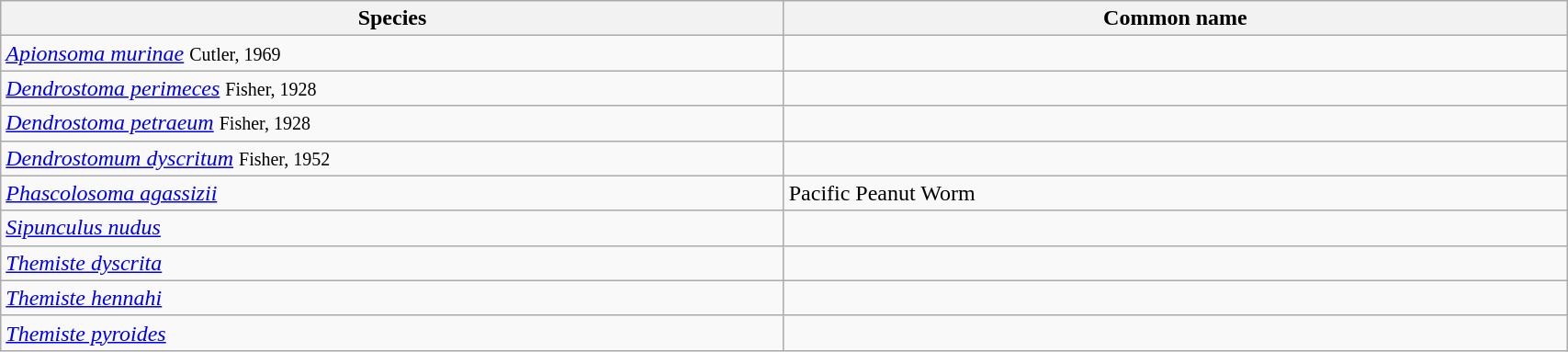<table width=90% class="wikitable">
<tr>
<th width=25%>Species</th>
<th width=25%>Common name</th>
</tr>
<tr>
<td><em><a href='#'>Apionsoma murinae</a></em> <small> Cutler, 1969 </small></td>
<td></td>
</tr>
<tr>
<td><em><a href='#'>Dendrostoma perimeces</a></em> <small> Fisher, 1928 </small></td>
<td></td>
</tr>
<tr>
<td><em><a href='#'>Dendrostoma petraeum</a></em> <small> Fisher, 1928 </small></td>
<td></td>
</tr>
<tr>
<td><em><a href='#'>Dendrostomum dyscritum</a></em> <small> Fisher, 1952 </small></td>
<td></td>
</tr>
<tr>
<td><em><a href='#'>Phascolosoma agassizii</a></em></td>
<td>Pacific Peanut Worm</td>
</tr>
<tr>
<td><em><a href='#'>Sipunculus nudus</a></em></td>
<td></td>
</tr>
<tr>
<td><em><a href='#'>Themiste dyscrita</a></em></td>
<td></td>
</tr>
<tr>
<td><em><a href='#'>Themiste hennahi</a></em></td>
<td></td>
</tr>
<tr>
<td><em><a href='#'>Themiste pyroides</a></em></td>
<td></td>
</tr>
</table>
